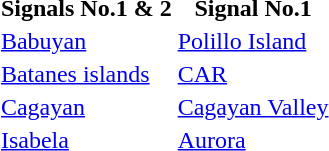<table id="toc" style="float:right;">
<tr>
<th>Signals No.1 & 2</th>
<th>Signal No.1</th>
</tr>
<tr>
<td><a href='#'>Babuyan</a></td>
<td><a href='#'>Polillo Island</a></td>
</tr>
<tr>
<td><a href='#'>Batanes islands</a></td>
<td><a href='#'>CAR</a></td>
</tr>
<tr>
<td><a href='#'>Cagayan</a></td>
<td><a href='#'>Cagayan Valley</a></td>
</tr>
<tr>
<td><a href='#'>Isabela</a></td>
<td><a href='#'>Aurora</a></td>
</tr>
</table>
